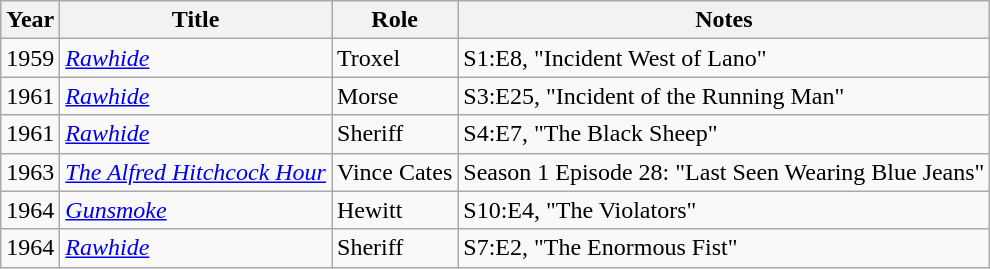<table class="wikitable">
<tr>
<th>Year</th>
<th>Title</th>
<th>Role</th>
<th>Notes</th>
</tr>
<tr>
<td>1959</td>
<td><em><a href='#'>Rawhide</a></em></td>
<td>Troxel</td>
<td>S1:E8, "Incident West of Lano"</td>
</tr>
<tr>
<td>1961</td>
<td><em><a href='#'>Rawhide</a></em></td>
<td>Morse</td>
<td>S3:E25, "Incident of the Running Man"</td>
</tr>
<tr>
<td>1961</td>
<td><em><a href='#'>Rawhide</a></em></td>
<td>Sheriff</td>
<td>S4:E7, "The Black Sheep"</td>
</tr>
<tr>
<td>1963</td>
<td><em><a href='#'>The Alfred Hitchcock Hour</a></em></td>
<td>Vince Cates</td>
<td>Season 1 Episode 28: "Last Seen Wearing Blue Jeans"</td>
</tr>
<tr>
<td>1964</td>
<td><em><a href='#'>Gunsmoke</a></em></td>
<td>Hewitt</td>
<td>S10:E4, "The Violators"</td>
</tr>
<tr>
<td>1964</td>
<td><em><a href='#'>Rawhide</a></em></td>
<td>Sheriff</td>
<td>S7:E2, "The Enormous Fist"</td>
</tr>
</table>
